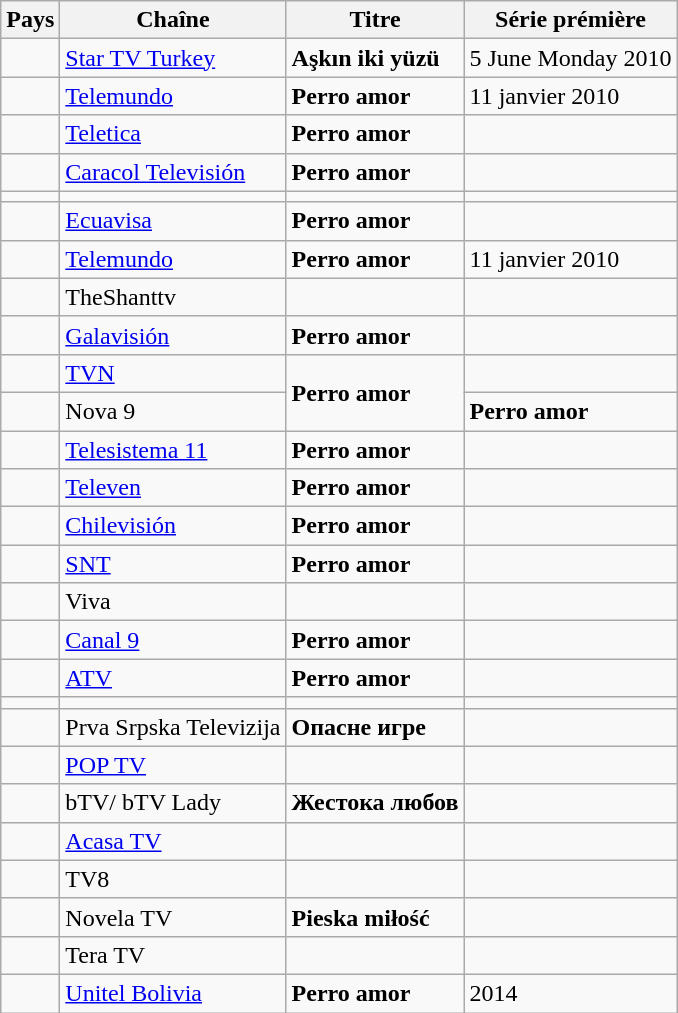<table class="wikitable sortable">
<tr>
<th>Pays</th>
<th>Chaîne</th>
<th>Titre</th>
<th>Série prémière</th>
</tr>
<tr>
<td></td>
<td><a href='#'>Star TV Turkey</a></td>
<td><strong>Aşkın iki yüzü</strong></td>
<td>5 June Monday 2010</td>
</tr>
<tr>
<td></td>
<td><a href='#'>Telemundo</a></td>
<td><strong>Perro amor</strong></td>
<td>11 janvier 2010</td>
</tr>
<tr>
<td></td>
<td><a href='#'>Teletica</a></td>
<td><strong>Perro amor</strong></td>
<td></td>
</tr>
<tr>
<td></td>
<td><a href='#'>Caracol Televisión</a></td>
<td><strong>Perro amor</strong></td>
<td></td>
</tr>
<tr>
<td></td>
<td></td>
<td></td>
<td></td>
</tr>
<tr>
<td></td>
<td><a href='#'>Ecuavisa</a></td>
<td><strong>Perro amor</strong></td>
<td></td>
</tr>
<tr>
<td></td>
<td><a href='#'>Telemundo</a></td>
<td><strong>Perro amor</strong></td>
<td>11 janvier 2010</td>
</tr>
<tr>
<td></td>
<td>TheShanttv</td>
<td></td>
<td></td>
</tr>
<tr>
<td></td>
<td><a href='#'>Galavisión</a></td>
<td><strong>Perro amor</strong></td>
<td></td>
</tr>
<tr>
<td></td>
<td><a href='#'>TVN</a></td>
<td rowspan="2"><strong>Perro amor</strong></td>
<td></td>
</tr>
<tr>
<td></td>
<td>Nova 9</td>
<td><strong>Perro amor</strong></td>
</tr>
<tr>
<td></td>
<td><a href='#'>Telesistema 11</a></td>
<td><strong>Perro amor</strong></td>
<td></td>
</tr>
<tr>
<td></td>
<td><a href='#'>Televen</a></td>
<td><strong>Perro amor</strong></td>
<td></td>
</tr>
<tr>
<td></td>
<td><a href='#'>Chilevisión</a></td>
<td><strong>Perro amor</strong></td>
<td></td>
</tr>
<tr>
<td></td>
<td><a href='#'>SNT</a></td>
<td><strong>Perro amor</strong></td>
<td></td>
</tr>
<tr>
<td></td>
<td>Viva</td>
<td></td>
<td></td>
</tr>
<tr>
<td></td>
<td><a href='#'>Canal 9</a></td>
<td><strong>Perro amor</strong></td>
<td></td>
</tr>
<tr>
<td></td>
<td><a href='#'>ATV</a></td>
<td><strong>Perro amor</strong></td>
<td></td>
</tr>
<tr>
<td></td>
<td></td>
<td></td>
<td></td>
</tr>
<tr>
<td></td>
<td>Prva Srpska Televizija</td>
<td><strong>Опасне игре</strong></td>
<td></td>
</tr>
<tr>
<td></td>
<td><a href='#'>POP TV</a></td>
<td></td>
<td></td>
</tr>
<tr>
<td></td>
<td>bTV/ bTV Lady</td>
<td><strong>Жестока любов</strong></td>
<td></td>
</tr>
<tr>
<td></td>
<td><a href='#'>Acasa TV</a></td>
<td></td>
<td></td>
</tr>
<tr>
<td></td>
<td>TV8</td>
<td></td>
<td></td>
</tr>
<tr>
<td></td>
<td>Novela TV</td>
<td><strong>Pieska miłość</strong></td>
<td></td>
</tr>
<tr>
<td></td>
<td>Tera TV</td>
<td></td>
<td></td>
</tr>
<tr>
<td></td>
<td><a href='#'>Unitel Bolivia</a></td>
<td><strong>Perro amor</strong></td>
<td>2014</td>
</tr>
</table>
